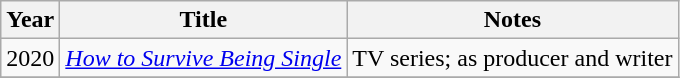<table class="wikitable sortable">
<tr>
<th>Year</th>
<th>Title</th>
<th>Notes</th>
</tr>
<tr>
<td>2020</td>
<td><em><a href='#'>How to Survive Being Single</a></em></td>
<td>TV series; as producer and writer</td>
</tr>
<tr>
</tr>
</table>
